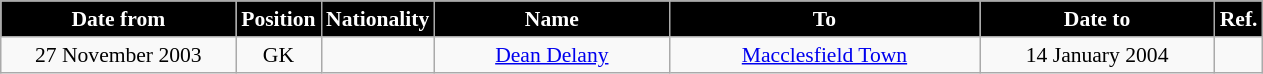<table class="wikitable" style="text-align:center; font-size:90%; ">
<tr>
<th style="background:#000000; color:white; width:150px;">Date from</th>
<th style="background:#000000; color:white; width:50px;">Position</th>
<th style="background:#000000; color:white; width:50px;">Nationality</th>
<th style="background:#000000; color:white; width:150px;">Name</th>
<th style="background:#000000; color:white; width:200px;">To</th>
<th style="background:#000000; color:white; width:150px;">Date to</th>
<th style="background:#000000; color:white; width:25px;">Ref.</th>
</tr>
<tr>
<td>27 November 2003</td>
<td>GK</td>
<td></td>
<td><a href='#'>Dean Delany</a></td>
<td><a href='#'>Macclesfield Town</a></td>
<td>14 January 2004</td>
<td></td>
</tr>
</table>
